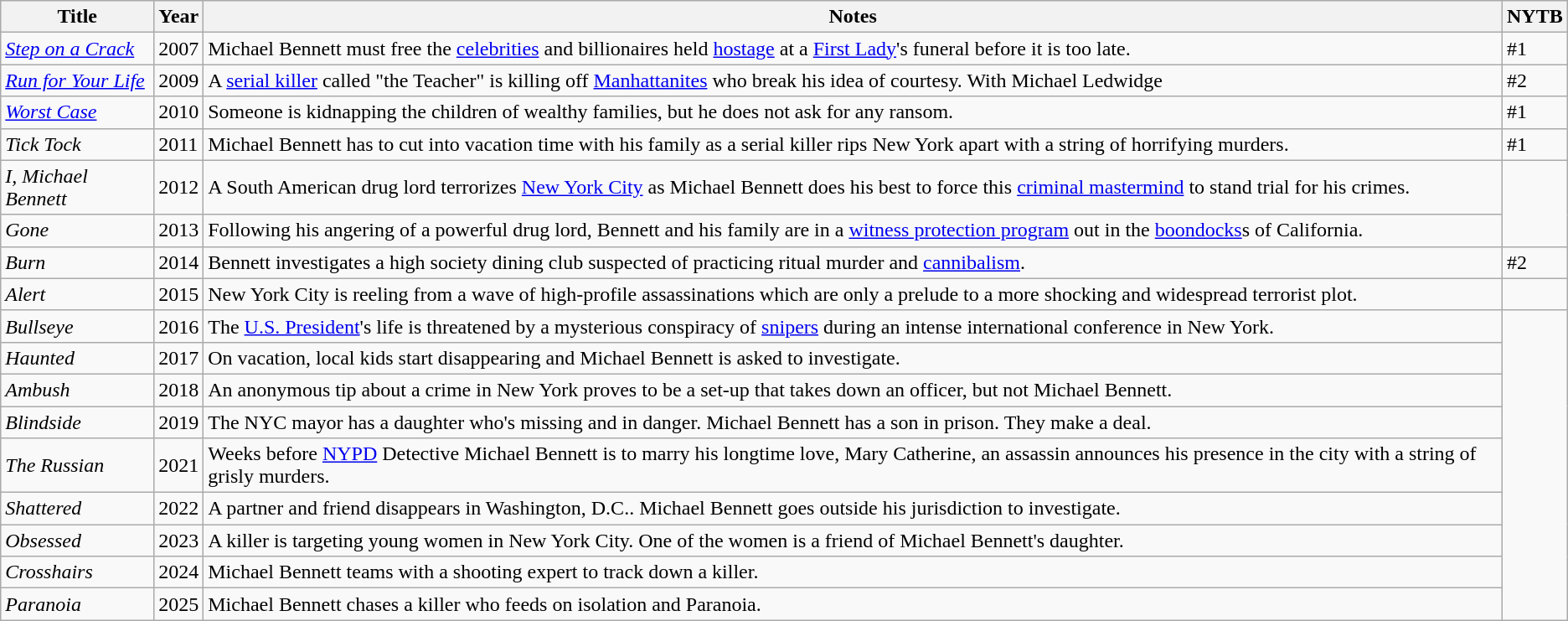<table class="wikitable">
<tr>
<th>Title</th>
<th>Year</th>
<th>Notes</th>
<th>NYTB </th>
</tr>
<tr>
<td><em><a href='#'>Step on a Crack</a></em></td>
<td>2007</td>
<td>Michael Bennett must free the <a href='#'>celebrities</a> and billionaires held <a href='#'>hostage</a> at a <a href='#'>First Lady</a>'s funeral before it is too late.</td>
<td>#1 </td>
</tr>
<tr>
<td><em><a href='#'>Run for Your Life</a></em></td>
<td>2009</td>
<td>A <a href='#'>serial killer</a> called "the Teacher" is killing off <a href='#'>Manhattanites</a> who break his idea of courtesy. With Michael Ledwidge</td>
<td>#2 </td>
</tr>
<tr>
<td><em><a href='#'>Worst Case</a></em></td>
<td>2010</td>
<td>Someone is kidnapping the children of wealthy families, but he does not ask for any ransom.</td>
<td>#1 </td>
</tr>
<tr>
<td><em>Tick Tock</em></td>
<td>2011</td>
<td>Michael Bennett has to cut into vacation time with his family as a serial killer rips New York apart with a string of horrifying murders.</td>
<td>#1 </td>
</tr>
<tr>
<td><em>I, Michael Bennett</em></td>
<td>2012</td>
<td>A South American drug lord terrorizes <a href='#'>New York City</a> as Michael Bennett does his best to force this <a href='#'>criminal mastermind</a> to stand trial for his crimes.</td>
</tr>
<tr>
<td><em>Gone</em></td>
<td>2013</td>
<td>Following his angering of a powerful drug lord, Bennett and his family are in a <a href='#'>witness protection program</a> out in the <a href='#'>boondocks</a>s of California.</td>
</tr>
<tr>
<td><em>Burn</em></td>
<td>2014</td>
<td>Bennett investigates a high society dining club suspected of practicing ritual murder and <a href='#'>cannibalism</a>.</td>
<td>#2 </td>
</tr>
<tr>
<td><em>Alert</em></td>
<td>2015</td>
<td>New York City is reeling from a wave of high-profile assassinations which are only a prelude to a more shocking and widespread terrorist plot.</td>
<td></td>
</tr>
<tr>
<td><em>Bullseye</em></td>
<td>2016</td>
<td>The <a href='#'>U.S. President</a>'s life is threatened by a mysterious conspiracy of <a href='#'>snipers</a> during an intense international conference in New York.</td>
</tr>
<tr>
<td><em>Haunted</em></td>
<td>2017</td>
<td>On vacation, local kids start disappearing and Michael Bennett is asked to investigate.</td>
</tr>
<tr>
<td><em>Ambush</em></td>
<td>2018</td>
<td>An anonymous tip about a crime in New York proves to be a set-up that takes down an officer, but not Michael Bennett.</td>
</tr>
<tr>
<td><em>Blindside</em></td>
<td>2019</td>
<td>The NYC mayor has a daughter who's missing and in danger. Michael Bennett has a son in prison. They make a deal.</td>
</tr>
<tr>
<td><em>The Russian</em></td>
<td>2021</td>
<td>Weeks before <a href='#'>NYPD</a> Detective Michael Bennett is to marry his longtime love, Mary Catherine, an assassin announces his presence in the city with a string of grisly murders.</td>
</tr>
<tr>
<td><em>Shattered</em></td>
<td>2022</td>
<td>A partner and friend disappears in Washington, D.C.. Michael Bennett goes outside his jurisdiction to investigate.</td>
</tr>
<tr>
<td><em>Obsessed</em></td>
<td>2023</td>
<td>A killer is targeting young women in New York City. One of the women is a friend of Michael Bennett's daughter.</td>
</tr>
<tr>
<td><em>Crosshairs</em></td>
<td>2024</td>
<td>Michael Bennett teams with a shooting expert to track down a killer.</td>
</tr>
<tr>
<td><em>Paranoia</em></td>
<td>2025</td>
<td>Michael Bennett chases a killer who feeds on isolation and Paranoia.</td>
</tr>
</table>
